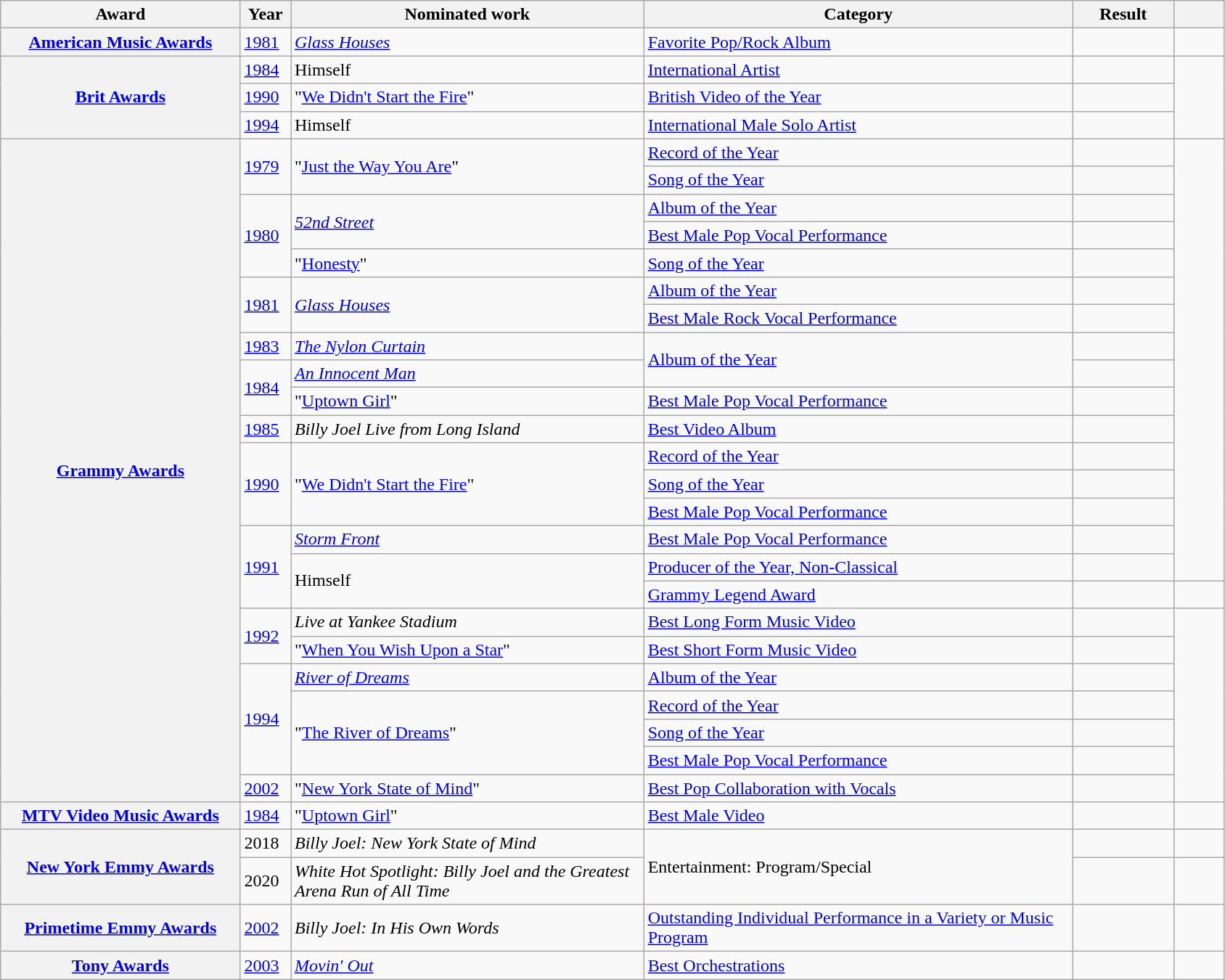<table class="wikitable sortable plainrowheaders" style="width:89%;">
<tr>
<th scope="col" style="width:19%;">Award</th>
<th scope="col" style="width:4%;">Year</th>
<th scope="col" style="width:28%;">Nominated work</th>
<th scope="col" style="width:34%;">Category</th>
<th scope="col" style="width:8%;">Result</th>
<th scope="col" style="width:4%;" class="unsortable"></th>
</tr>
<tr>
<th scope="row"><a href='#'>American Music Awards</a></th>
<td><a href='#'>1981</a></td>
<td><em><a href='#'>Glass Houses</a></em></td>
<td><a href='#'>Favorite Pop/Rock Album</a></td>
<td></td>
<td style="text-align:center;"></td>
</tr>
<tr>
<th scope="row" rowspan="3"><a href='#'>Brit Awards</a></th>
<td><a href='#'>1984</a></td>
<td>Himself</td>
<td><a href='#'>International Artist</a></td>
<td></td>
<td style="text-align:center;" rowspan="3"></td>
</tr>
<tr>
<td><a href='#'>1990</a></td>
<td>"<a href='#'>We Didn't Start the Fire</a>"</td>
<td><a href='#'>British Video of the Year</a></td>
<td></td>
</tr>
<tr>
<td><a href='#'>1994</a></td>
<td>Himself</td>
<td><a href='#'>International Male Solo Artist</a></td>
<td></td>
</tr>
<tr>
<th scope="row" rowspan="24"><a href='#'>Grammy Awards</a></th>
<td rowspan="2"><a href='#'>1979</a></td>
<td rowspan="2">"<a href='#'>Just the Way You Are</a>"</td>
<td><a href='#'>Record of the Year</a></td>
<td></td>
<td style="text-align:center;" rowspan="16"></td>
</tr>
<tr>
<td><a href='#'>Song of the Year</a></td>
<td></td>
</tr>
<tr>
<td rowspan="3"><a href='#'>1980</a></td>
<td rowspan="2"><em><a href='#'>52nd Street</a></em></td>
<td><a href='#'>Album of the Year</a></td>
<td></td>
</tr>
<tr>
<td><a href='#'>Best Male Pop Vocal Performance</a></td>
<td></td>
</tr>
<tr>
<td>"<a href='#'>Honesty</a>"</td>
<td><a href='#'>Song of the Year</a></td>
<td></td>
</tr>
<tr>
<td rowspan="2"><a href='#'>1981</a></td>
<td rowspan="2"><em><a href='#'>Glass Houses</a></em></td>
<td><a href='#'>Album of the Year</a></td>
<td></td>
</tr>
<tr>
<td><a href='#'>Best Male Rock Vocal Performance</a></td>
<td></td>
</tr>
<tr>
<td><a href='#'>1983</a></td>
<td><em><a href='#'>The Nylon Curtain</a></em></td>
<td rowspan="2"><a href='#'>Album of the Year</a></td>
<td></td>
</tr>
<tr>
<td rowspan="2"><a href='#'>1984</a></td>
<td><em><a href='#'>An Innocent Man</a></em></td>
<td></td>
</tr>
<tr>
<td>"<a href='#'>Uptown Girl</a>"</td>
<td><a href='#'>Best Male Pop Vocal Performance</a></td>
<td></td>
</tr>
<tr>
<td><a href='#'>1985</a></td>
<td><em>Billy Joel Live from Long Island</em></td>
<td><a href='#'>Best Video Album</a></td>
<td></td>
</tr>
<tr>
<td rowspan="3"><a href='#'>1990</a></td>
<td rowspan="3">"<a href='#'>We Didn't Start the Fire</a>"</td>
<td><a href='#'>Record of the Year</a></td>
<td></td>
</tr>
<tr>
<td><a href='#'>Song of the Year</a></td>
<td></td>
</tr>
<tr>
<td><a href='#'>Best Male Pop Vocal Performance</a></td>
<td></td>
</tr>
<tr>
<td rowspan="3"><a href='#'>1991</a></td>
<td><em><a href='#'>Storm Front</a></em></td>
<td><a href='#'>Best Male Pop Vocal Performance</a></td>
<td></td>
</tr>
<tr>
<td rowspan="2">Himself</td>
<td><a href='#'>Producer of the Year, Non-Classical</a></td>
<td></td>
</tr>
<tr>
<td><a href='#'>Grammy Legend Award</a></td>
<td></td>
<td style="text-align:center;"></td>
</tr>
<tr>
<td rowspan="2"><a href='#'>1992</a></td>
<td><em>Live at Yankee Stadium</em></td>
<td><a href='#'>Best Long Form Music Video</a></td>
<td></td>
<td style="text-align:center;" rowspan="7"></td>
</tr>
<tr>
<td>"<a href='#'>When You Wish Upon a Star</a>"</td>
<td><a href='#'>Best Short Form Music Video</a></td>
<td></td>
</tr>
<tr>
<td rowspan="4"><a href='#'>1994</a></td>
<td><em><a href='#'>River of Dreams</a></em></td>
<td><a href='#'>Album of the Year</a></td>
<td></td>
</tr>
<tr>
<td rowspan="3">"<a href='#'>The River of Dreams</a>"</td>
<td><a href='#'>Record of the Year</a></td>
<td></td>
</tr>
<tr>
<td><a href='#'>Song of the Year</a></td>
<td></td>
</tr>
<tr>
<td><a href='#'>Best Male Pop Vocal Performance</a></td>
<td></td>
</tr>
<tr>
<td><a href='#'>2002</a></td>
<td>"<a href='#'>New York State of Mind</a>"</td>
<td><a href='#'>Best Pop Collaboration with Vocals</a></td>
<td></td>
</tr>
<tr>
<th scope="row"><a href='#'>MTV Video Music Awards</a></th>
<td><a href='#'>1984</a></td>
<td>"<a href='#'>Uptown Girl</a>"</td>
<td><a href='#'>Best Male Video</a></td>
<td></td>
<td style="text-align:center;"></td>
</tr>
<tr>
<th scope="row" rowspan="2"><a href='#'>New York Emmy Awards</a></th>
<td>2018</td>
<td><em>Billy Joel: New York State of Mind</em></td>
<td rowspan="2">Entertainment: Program/Special</td>
<td></td>
<td style="text-align:center;"></td>
</tr>
<tr>
<td>2020</td>
<td><em>White Hot Spotlight: Billy Joel and the Greatest Arena Run of All Time</em></td>
<td></td>
<td style="text-align:center;"></td>
</tr>
<tr>
<th scope="row"><a href='#'>Primetime Emmy Awards</a></th>
<td><a href='#'>2002</a></td>
<td><em>Billy Joel: In His Own Words</em></td>
<td><a href='#'>Outstanding Individual Performance in a Variety or Music Program</a></td>
<td></td>
<td style="text-align:center;"></td>
</tr>
<tr>
<th scope="row"><a href='#'>Tony Awards</a></th>
<td><a href='#'>2003</a></td>
<td><em><a href='#'>Movin' Out</a></em></td>
<td><a href='#'>Best Orchestrations</a></td>
<td></td>
<td style="text-align:center;"></td>
</tr>
</table>
